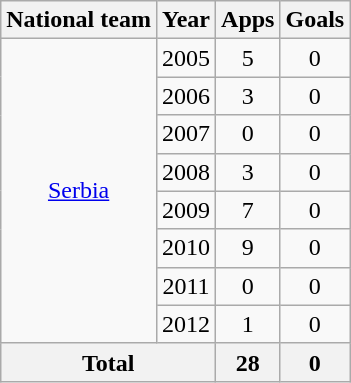<table class="wikitable" style="text-align:center">
<tr>
<th>National team</th>
<th>Year</th>
<th>Apps</th>
<th>Goals</th>
</tr>
<tr>
<td rowspan="8"><a href='#'>Serbia</a></td>
<td>2005</td>
<td>5</td>
<td>0</td>
</tr>
<tr>
<td>2006</td>
<td>3</td>
<td>0</td>
</tr>
<tr>
<td>2007</td>
<td>0</td>
<td>0</td>
</tr>
<tr>
<td>2008</td>
<td>3</td>
<td>0</td>
</tr>
<tr>
<td>2009</td>
<td>7</td>
<td>0</td>
</tr>
<tr>
<td>2010</td>
<td>9</td>
<td>0</td>
</tr>
<tr>
<td>2011</td>
<td>0</td>
<td>0</td>
</tr>
<tr>
<td>2012</td>
<td>1</td>
<td>0</td>
</tr>
<tr>
<th colspan="2">Total</th>
<th>28</th>
<th>0</th>
</tr>
</table>
